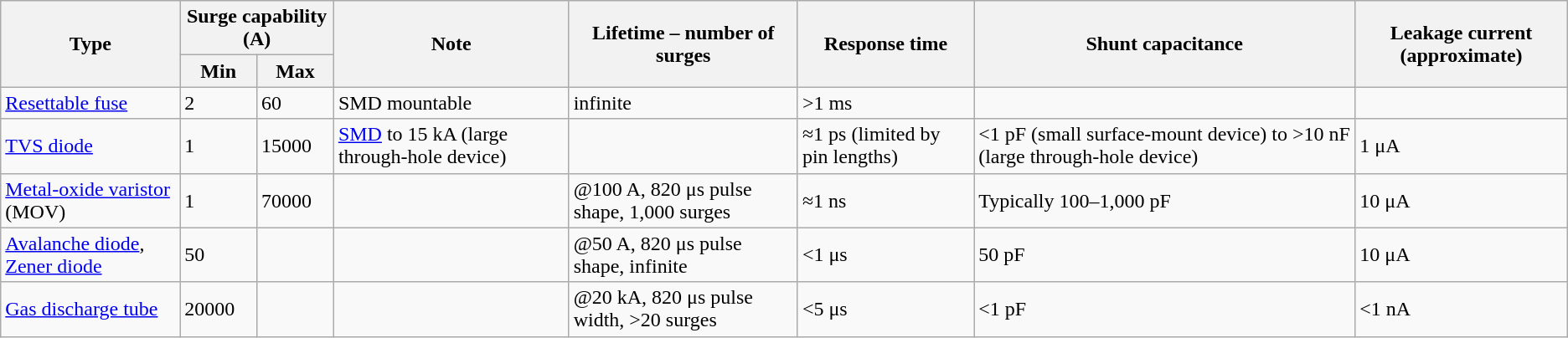<table class="wikitable sortable">
<tr>
<th rowspan=2 class="unsortable">Type</th>
<th colspan=2>Surge capability (A)</th>
<th rowspan=2 class="unsortable">Note</th>
<th rowspan=2>Lifetime – number of surges</th>
<th rowspan=2>Response time</th>
<th rowspan=2>Shunt capacitance</th>
<th rowspan=2>Leakage current (approximate)</th>
</tr>
<tr>
<th>Min</th>
<th>Max</th>
</tr>
<tr>
<td><a href='#'>Resettable fuse</a></td>
<td>2</td>
<td>60</td>
<td>SMD mountable</td>
<td>infinite</td>
<td>>1 ms</td>
<td></td>
<td></td>
</tr>
<tr>
<td><a href='#'>TVS diode</a></td>
<td>1</td>
<td>15000</td>
<td><a href='#'>SMD</a> to 15 kA (large through-hole device)</td>
<td></td>
<td>≈1 ps (limited by pin lengths)</td>
<td><1 pF (small surface-mount device) to >10 nF (large through-hole device)</td>
<td>1 μA</td>
</tr>
<tr>
<td><a href='#'>Metal-oxide varistor</a> (MOV)</td>
<td>1</td>
<td>70000</td>
<td></td>
<td>@100 A, 820 μs pulse shape, 1,000 surges</td>
<td>≈1 ns</td>
<td>Typically 100–1,000 pF</td>
<td>10 μA</td>
</tr>
<tr>
<td><a href='#'>Avalanche diode</a>, <a href='#'>Zener diode</a></td>
<td>50</td>
<td></td>
<td></td>
<td>@50 A, 820 μs pulse shape, infinite</td>
<td><1 μs</td>
<td>50 pF</td>
<td>10 μA</td>
</tr>
<tr>
<td><a href='#'>Gas discharge tube</a></td>
<td>20000</td>
<td></td>
<td></td>
<td>@20 kA, 820 μs pulse width, >20 surges</td>
<td><5 μs</td>
<td><1 pF</td>
<td><1 nA</td>
</tr>
</table>
